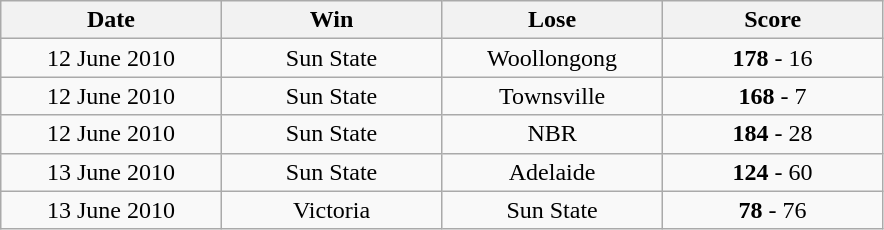<table class="wikitable" style="text-align:center;width=64%">
<tr>
<th style="width:16%;">Date</th>
<th style="width:16%;">Win</th>
<th style="width:16%;">Lose</th>
<th style="width:16%;">Score</th>
</tr>
<tr>
<td>12 June 2010</td>
<td>Sun State</td>
<td>Woollongong</td>
<td><strong>178</strong> - 16</td>
</tr>
<tr>
<td>12 June 2010</td>
<td>Sun State</td>
<td>Townsville</td>
<td><strong>168</strong> - 7</td>
</tr>
<tr>
<td>12 June 2010</td>
<td>Sun State</td>
<td>NBR</td>
<td><strong>184</strong> - 28</td>
</tr>
<tr>
<td>13 June 2010</td>
<td>Sun State</td>
<td>Adelaide</td>
<td><strong>124</strong> - 60</td>
</tr>
<tr>
<td>13 June 2010</td>
<td>Victoria</td>
<td>Sun State</td>
<td><strong>78</strong> - 76</td>
</tr>
</table>
